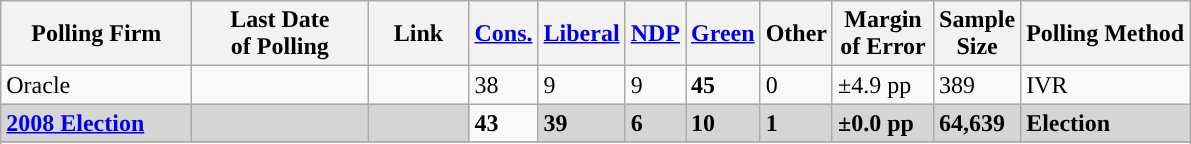<table class="wikitable sortable">
<tr style="background:#e9e9e9;">
<th style="width:120px">Polling Firm</th>
<th style="width:110px">Last Date<br>of Polling</th>
<th style="width:60px" class="unsortable">Link</th>
<th style="background-color:"><strong><a href='#'>Cons.</a></strong></th>
<th style="background-color:"><strong><a href='#'>Liberal</a></strong></th>
<th style="background-color:"><strong><a href='#'>NDP</a></strong></th>
<th style="background-color:"><strong><a href='#'>Green</a></strong></th>
<th style="background-color:"><strong>Other</strong></th>
<th style="width:60px;" class=unsortable>Margin<br>of Error</th>
<th style="width:50px;" class=unsortable>Sample<br>Size</th>
<th class=unsortable>Polling Method</th>
</tr>
<tr>
<td>Oracle</td>
<td></td>
<td></td>
<td>38</td>
<td>9</td>
<td>9</td>
<td><strong>45</strong></td>
<td>0</td>
<td>±4.9 pp</td>
<td>389</td>
<td>IVR</td>
</tr>
<tr>
<td style="background:#D5D5D5"><strong><a href='#'>2008 Election</a></strong></td>
<td style="background:#D5D5D5"><strong></strong></td>
<td style="background:#D5D5D5"></td>
<td><strong>43</strong></td>
<td style="background:#D5D5D5"><strong>39</strong></td>
<td style="background:#D5D5D5"><strong>6</strong></td>
<td style="background:#D5D5D5"><strong>10</strong></td>
<td style="background:#D5D5D5"><strong>1</strong></td>
<td style="background:#D5D5D5"><strong>±0.0 pp</strong></td>
<td style="background:#D5D5D5"><strong>64,639</strong></td>
<td style="background:#D5D5D5"><strong>Election</strong></td>
</tr>
<tr>
</tr>
<tr>
</tr>
</table>
